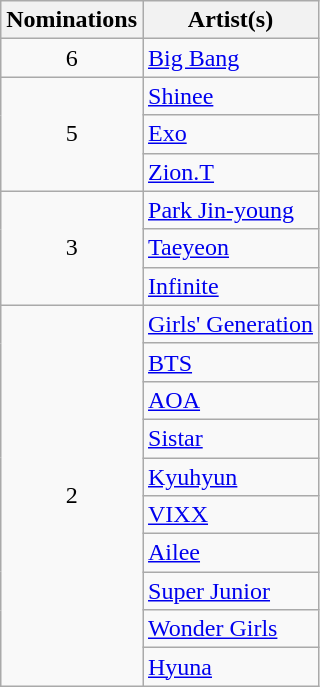<table class="wikitable" style="text-align:center;">
<tr>
<th scope="col">Nominations</th>
<th scope="col">Artist(s)</th>
</tr>
<tr>
<td>6</td>
<td align=left><a href='#'>Big Bang</a></td>
</tr>
<tr>
<td rowspan=3>5</td>
<td align=left><a href='#'>Shinee</a></td>
</tr>
<tr>
<td align=left><a href='#'>Exo</a></td>
</tr>
<tr>
<td align=left><a href='#'>Zion.T</a></td>
</tr>
<tr>
<td rowspan=3>3</td>
<td align=left><a href='#'>Park Jin-young</a></td>
</tr>
<tr>
<td align=left><a href='#'>Taeyeon</a></td>
</tr>
<tr>
<td align=left><a href='#'>Infinite</a></td>
</tr>
<tr>
<td rowspan=10>2</td>
<td align=left><a href='#'>Girls' Generation</a></td>
</tr>
<tr>
<td align=left><a href='#'>BTS</a></td>
</tr>
<tr>
<td align=left><a href='#'>AOA</a></td>
</tr>
<tr>
<td align=left><a href='#'>Sistar</a></td>
</tr>
<tr>
<td align=left><a href='#'>Kyuhyun</a></td>
</tr>
<tr>
<td align=left><a href='#'>VIXX</a></td>
</tr>
<tr>
<td align=left><a href='#'>Ailee</a></td>
</tr>
<tr>
<td align=left><a href='#'>Super Junior</a></td>
</tr>
<tr>
<td align=left><a href='#'>Wonder Girls</a></td>
</tr>
<tr>
<td align=left><a href='#'>Hyuna</a></td>
</tr>
</table>
